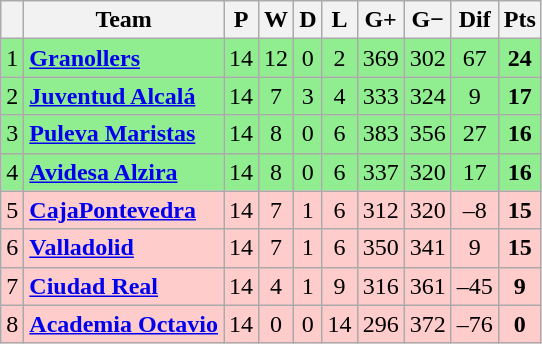<table class="wikitable sortable" style="text-align: center;">
<tr>
<th align="center"></th>
<th align="center">Team</th>
<th align="center">P</th>
<th align="center">W</th>
<th align="center">D</th>
<th align="center">L</th>
<th align="center">G+</th>
<th align="center">G−</th>
<th align="center">Dif</th>
<th align="center">Pts</th>
</tr>
<tr style="background: #90EE90;">
<td>1</td>
<td align="left"><strong><a href='#'>Granollers</a></strong></td>
<td>14</td>
<td>12</td>
<td>0</td>
<td>2</td>
<td>369</td>
<td>302</td>
<td>67</td>
<td><strong>24</strong></td>
</tr>
<tr style="background: #90EE90;">
<td>2</td>
<td align="left"><strong><a href='#'>Juventud Alcalá</a></strong></td>
<td>14</td>
<td>7</td>
<td>3</td>
<td>4</td>
<td>333</td>
<td>324</td>
<td>9</td>
<td><strong>17</strong></td>
</tr>
<tr style="background: #90EE90;">
<td>3</td>
<td align="left"><strong><a href='#'>Puleva Maristas</a></strong></td>
<td>14</td>
<td>8</td>
<td>0</td>
<td>6</td>
<td>383</td>
<td>356</td>
<td>27</td>
<td><strong>16</strong></td>
</tr>
<tr style="background: #90EE90;">
<td>4</td>
<td align="left"><strong><a href='#'>Avidesa Alzira</a></strong></td>
<td>14</td>
<td>8</td>
<td>0</td>
<td>6</td>
<td>337</td>
<td>320</td>
<td>17</td>
<td><strong>16</strong></td>
</tr>
<tr style="background: #FFCCCC;">
<td>5</td>
<td align="left"><strong><a href='#'>CajaPontevedra</a></strong></td>
<td>14</td>
<td>7</td>
<td>1</td>
<td>6</td>
<td>312</td>
<td>320</td>
<td>–8</td>
<td><strong>15</strong></td>
</tr>
<tr style="background: #FFCCCC;">
<td>6</td>
<td align="left"><strong><a href='#'>Valladolid</a></strong></td>
<td>14</td>
<td>7</td>
<td>1</td>
<td>6</td>
<td>350</td>
<td>341</td>
<td>9</td>
<td><strong>15</strong></td>
</tr>
<tr style="background:#FFCCCC">
<td>7</td>
<td align="left"><strong><a href='#'>Ciudad Real</a></strong></td>
<td>14</td>
<td>4</td>
<td>1</td>
<td>9</td>
<td>316</td>
<td>361</td>
<td>–45</td>
<td><strong>9</strong></td>
</tr>
<tr style="background:#FFCCCC">
<td>8</td>
<td align="left"><strong><a href='#'>Academia Octavio</a></strong></td>
<td>14</td>
<td>0</td>
<td>0</td>
<td>14</td>
<td>296</td>
<td>372</td>
<td>–76</td>
<td><strong>0</strong></td>
</tr>
</table>
